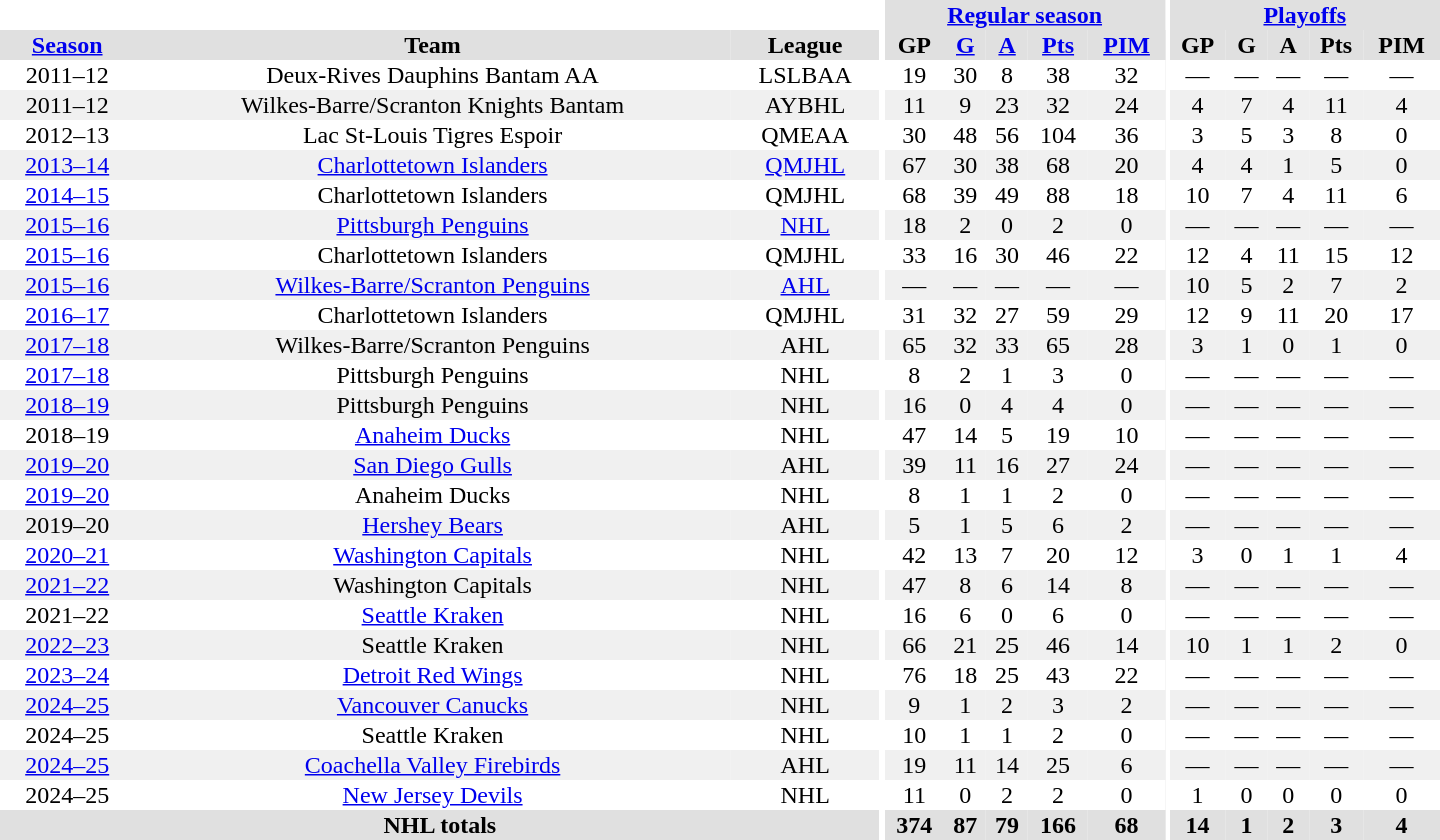<table border="0" cellpadding="1" cellspacing="0" style="text-align:center; width:60em">
<tr bgcolor="#e0e0e0">
<th colspan="3" bgcolor="#ffffff"></th>
<th rowspan="100" bgcolor="#ffffff"></th>
<th colspan="5"><a href='#'>Regular season</a></th>
<th rowspan="100" bgcolor="#ffffff"></th>
<th colspan="5"><a href='#'>Playoffs</a></th>
</tr>
<tr bgcolor="#e0e0e0">
<th><a href='#'>Season</a></th>
<th>Team</th>
<th>League</th>
<th>GP</th>
<th><a href='#'>G</a></th>
<th><a href='#'>A</a></th>
<th><a href='#'>Pts</a></th>
<th><a href='#'>PIM</a></th>
<th>GP</th>
<th>G</th>
<th>A</th>
<th>Pts</th>
<th>PIM</th>
</tr>
<tr>
<td>2011–12</td>
<td>Deux-Rives Dauphins Bantam AA</td>
<td>LSLBAA</td>
<td>19</td>
<td>30</td>
<td>8</td>
<td>38</td>
<td>32</td>
<td>—</td>
<td>—</td>
<td>—</td>
<td>—</td>
<td>—</td>
</tr>
<tr bgcolor="#f0f0f0">
<td>2011–12</td>
<td>Wilkes-Barre/Scranton Knights Bantam</td>
<td>AYBHL</td>
<td>11</td>
<td>9</td>
<td>23</td>
<td>32</td>
<td>24</td>
<td>4</td>
<td>7</td>
<td>4</td>
<td>11</td>
<td>4</td>
</tr>
<tr>
<td>2012–13</td>
<td>Lac St-Louis Tigres Espoir</td>
<td>QMEAA</td>
<td>30</td>
<td>48</td>
<td>56</td>
<td>104</td>
<td>36</td>
<td>3</td>
<td>5</td>
<td>3</td>
<td>8</td>
<td>0</td>
</tr>
<tr bgcolor="#f0f0f0">
<td><a href='#'>2013–14</a></td>
<td><a href='#'>Charlottetown Islanders</a></td>
<td><a href='#'>QMJHL</a></td>
<td>67</td>
<td>30</td>
<td>38</td>
<td>68</td>
<td>20</td>
<td>4</td>
<td>4</td>
<td>1</td>
<td>5</td>
<td>0</td>
</tr>
<tr>
<td><a href='#'>2014–15</a></td>
<td>Charlottetown Islanders</td>
<td>QMJHL</td>
<td>68</td>
<td>39</td>
<td>49</td>
<td>88</td>
<td>18</td>
<td>10</td>
<td>7</td>
<td>4</td>
<td>11</td>
<td>6</td>
</tr>
<tr bgcolor="#f0f0f0">
<td><a href='#'>2015–16</a></td>
<td><a href='#'>Pittsburgh Penguins</a></td>
<td><a href='#'>NHL</a></td>
<td>18</td>
<td>2</td>
<td>0</td>
<td>2</td>
<td>0</td>
<td>—</td>
<td>—</td>
<td>—</td>
<td>—</td>
<td>—</td>
</tr>
<tr>
<td><a href='#'>2015–16</a></td>
<td>Charlottetown Islanders</td>
<td>QMJHL</td>
<td>33</td>
<td>16</td>
<td>30</td>
<td>46</td>
<td>22</td>
<td>12</td>
<td>4</td>
<td>11</td>
<td>15</td>
<td>12</td>
</tr>
<tr bgcolor="#f0f0f0">
<td><a href='#'>2015–16</a></td>
<td><a href='#'>Wilkes-Barre/Scranton Penguins</a></td>
<td><a href='#'>AHL</a></td>
<td>—</td>
<td>—</td>
<td>—</td>
<td>—</td>
<td>—</td>
<td>10</td>
<td>5</td>
<td>2</td>
<td>7</td>
<td>2</td>
</tr>
<tr>
<td><a href='#'>2016–17</a></td>
<td>Charlottetown Islanders</td>
<td>QMJHL</td>
<td>31</td>
<td>32</td>
<td>27</td>
<td>59</td>
<td>29</td>
<td>12</td>
<td>9</td>
<td>11</td>
<td>20</td>
<td>17</td>
</tr>
<tr bgcolor="#f0f0f0">
<td><a href='#'>2017–18</a></td>
<td>Wilkes-Barre/Scranton Penguins</td>
<td>AHL</td>
<td>65</td>
<td>32</td>
<td>33</td>
<td>65</td>
<td>28</td>
<td>3</td>
<td>1</td>
<td>0</td>
<td>1</td>
<td>0</td>
</tr>
<tr>
<td><a href='#'>2017–18</a></td>
<td>Pittsburgh Penguins</td>
<td>NHL</td>
<td>8</td>
<td>2</td>
<td>1</td>
<td>3</td>
<td>0</td>
<td>—</td>
<td>—</td>
<td>—</td>
<td>—</td>
<td>—</td>
</tr>
<tr bgcolor="#f0f0f0">
<td><a href='#'>2018–19</a></td>
<td>Pittsburgh Penguins</td>
<td>NHL</td>
<td>16</td>
<td>0</td>
<td>4</td>
<td>4</td>
<td>0</td>
<td>—</td>
<td>—</td>
<td>—</td>
<td>—</td>
<td>—</td>
</tr>
<tr>
<td>2018–19</td>
<td><a href='#'>Anaheim Ducks</a></td>
<td>NHL</td>
<td>47</td>
<td>14</td>
<td>5</td>
<td>19</td>
<td>10</td>
<td>—</td>
<td>—</td>
<td>—</td>
<td>—</td>
<td>—</td>
</tr>
<tr bgcolor="#f0f0f0">
<td><a href='#'>2019–20</a></td>
<td><a href='#'>San Diego Gulls</a></td>
<td>AHL</td>
<td>39</td>
<td>11</td>
<td>16</td>
<td>27</td>
<td>24</td>
<td>—</td>
<td>—</td>
<td>—</td>
<td>—</td>
<td>—</td>
</tr>
<tr>
<td><a href='#'>2019–20</a></td>
<td>Anaheim Ducks</td>
<td>NHL</td>
<td>8</td>
<td>1</td>
<td>1</td>
<td>2</td>
<td>0</td>
<td>—</td>
<td>—</td>
<td>—</td>
<td>—</td>
<td>—</td>
</tr>
<tr bgcolor="#f0f0f0">
<td>2019–20</td>
<td><a href='#'>Hershey Bears</a></td>
<td>AHL</td>
<td>5</td>
<td>1</td>
<td>5</td>
<td>6</td>
<td>2</td>
<td>—</td>
<td>—</td>
<td>—</td>
<td>—</td>
<td>—</td>
</tr>
<tr>
<td><a href='#'>2020–21</a></td>
<td><a href='#'>Washington Capitals</a></td>
<td>NHL</td>
<td>42</td>
<td>13</td>
<td>7</td>
<td>20</td>
<td>12</td>
<td>3</td>
<td>0</td>
<td>1</td>
<td>1</td>
<td>4</td>
</tr>
<tr bgcolor="#f0f0f0">
<td><a href='#'>2021–22</a></td>
<td>Washington Capitals</td>
<td>NHL</td>
<td>47</td>
<td>8</td>
<td>6</td>
<td>14</td>
<td>8</td>
<td>—</td>
<td>—</td>
<td>—</td>
<td>—</td>
<td>—</td>
</tr>
<tr>
<td>2021–22</td>
<td><a href='#'>Seattle Kraken</a></td>
<td>NHL</td>
<td>16</td>
<td>6</td>
<td>0</td>
<td>6</td>
<td>0</td>
<td>—</td>
<td>—</td>
<td>—</td>
<td>—</td>
<td>—</td>
</tr>
<tr bgcolor="#f0f0f0">
<td><a href='#'>2022–23</a></td>
<td>Seattle Kraken</td>
<td>NHL</td>
<td>66</td>
<td>21</td>
<td>25</td>
<td>46</td>
<td>14</td>
<td>10</td>
<td>1</td>
<td>1</td>
<td>2</td>
<td>0</td>
</tr>
<tr>
<td><a href='#'>2023–24</a></td>
<td><a href='#'>Detroit Red Wings</a></td>
<td>NHL</td>
<td>76</td>
<td>18</td>
<td>25</td>
<td>43</td>
<td>22</td>
<td>—</td>
<td>—</td>
<td>—</td>
<td>—</td>
<td>—</td>
</tr>
<tr bgcolor="#f0f0f0">
<td><a href='#'>2024–25</a></td>
<td><a href='#'>Vancouver Canucks</a></td>
<td>NHL</td>
<td>9</td>
<td>1</td>
<td>2</td>
<td>3</td>
<td>2</td>
<td>—</td>
<td>—</td>
<td>—</td>
<td>—</td>
<td>—</td>
</tr>
<tr>
<td>2024–25</td>
<td>Seattle Kraken</td>
<td>NHL</td>
<td>10</td>
<td>1</td>
<td>1</td>
<td>2</td>
<td>0</td>
<td>—</td>
<td>—</td>
<td>—</td>
<td>—</td>
<td>—</td>
</tr>
<tr bgcolor="#f0f0f0">
<td><a href='#'>2024–25</a></td>
<td><a href='#'>Coachella Valley Firebirds</a></td>
<td>AHL</td>
<td>19</td>
<td>11</td>
<td>14</td>
<td>25</td>
<td>6</td>
<td>—</td>
<td>—</td>
<td>—</td>
<td>—</td>
<td>—</td>
</tr>
<tr>
<td>2024–25</td>
<td><a href='#'>New Jersey Devils</a></td>
<td>NHL</td>
<td>11</td>
<td>0</td>
<td>2</td>
<td>2</td>
<td>0</td>
<td>1</td>
<td>0</td>
<td>0</td>
<td>0</td>
<td>0</td>
</tr>
<tr bgcolor="#e0e0e0">
<th colspan="3">NHL totals</th>
<th>374</th>
<th>87</th>
<th>79</th>
<th>166</th>
<th>68</th>
<th>14</th>
<th>1</th>
<th>2</th>
<th>3</th>
<th>4</th>
</tr>
</table>
